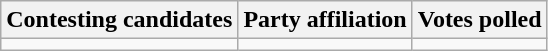<table class="wikitable sortable">
<tr>
<th>Contesting candidates</th>
<th>Party affiliation</th>
<th>Votes polled</th>
</tr>
<tr>
<td></td>
<td></td>
<td></td>
</tr>
</table>
